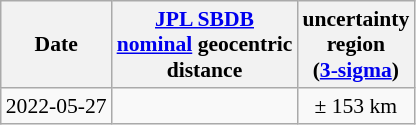<table class="wikitable" style="text-align:center; font-size: 0.9em;">
<tr>
<th>Date</th>
<th><a href='#'>JPL SBDB</a><br><a href='#'>nominal</a> geocentric<br>distance</th>
<th>uncertainty<br>region<br>(<a href='#'>3-sigma</a>)</th>
</tr>
<tr>
<td>2022-05-27</td>
<td></td>
<td>± 153 km</td>
</tr>
</table>
